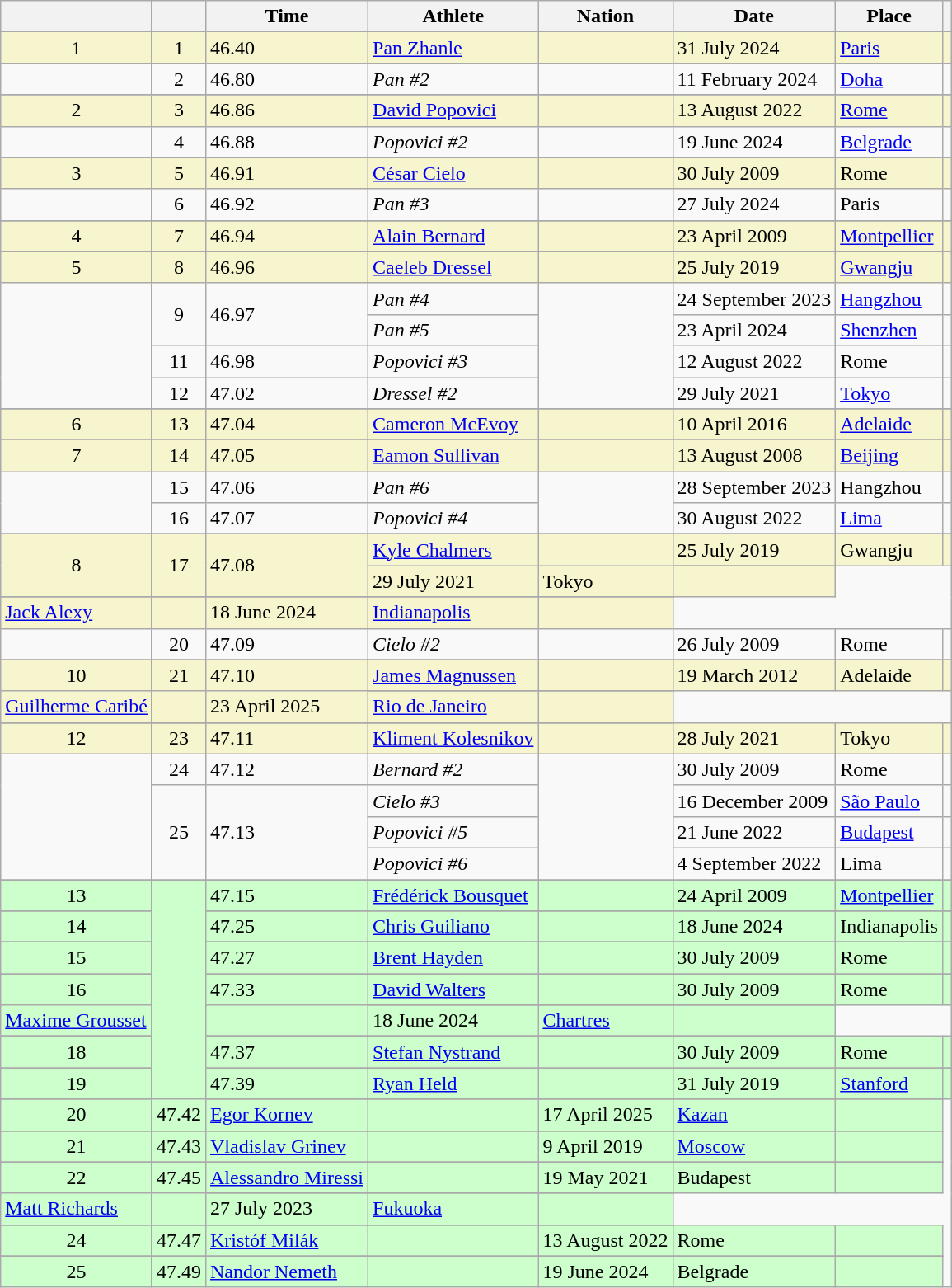<table class="wikitable sortable">
<tr>
<th></th>
<th></th>
<th>Time</th>
<th>Athlete</th>
<th>Nation</th>
<th>Date</th>
<th>Place</th>
<th class="unsortable"></th>
</tr>
<tr bgcolor=f6F5CE>
<td align=center>1</td>
<td align=center>1</td>
<td>46.40</td>
<td><a href='#'>Pan Zhanle</a></td>
<td></td>
<td>31 July 2024</td>
<td><a href='#'>Paris</a></td>
<td></td>
</tr>
<tr>
<td></td>
<td align=center>2</td>
<td>46.80</td>
<td><em>Pan #2</em></td>
<td></td>
<td>11 February 2024</td>
<td><a href='#'>Doha</a></td>
<td></td>
</tr>
<tr>
</tr>
<tr bgcolor=f6F5CE>
<td align=center>2</td>
<td align=center>3</td>
<td>46.86</td>
<td><a href='#'>David Popovici</a></td>
<td></td>
<td>13 August 2022</td>
<td><a href='#'>Rome</a></td>
<td></td>
</tr>
<tr>
<td align=center></td>
<td align=center>4</td>
<td>46.88</td>
<td><em>Popovici #2</em></td>
<td></td>
<td>19 June 2024</td>
<td><a href='#'>Belgrade</a></td>
<td></td>
</tr>
<tr>
</tr>
<tr bgcolor=f6F5CE>
<td align=center>3</td>
<td align=center>5</td>
<td>46.91</td>
<td><a href='#'>César Cielo</a></td>
<td></td>
<td>30 July 2009</td>
<td>Rome</td>
<td></td>
</tr>
<tr>
<td align=center></td>
<td align=center>6</td>
<td>46.92</td>
<td><em>Pan #3</em></td>
<td></td>
<td>27 July 2024</td>
<td>Paris</td>
<td></td>
</tr>
<tr>
</tr>
<tr bgcolor=f6F5CE>
<td align=center>4</td>
<td align=center>7</td>
<td>46.94</td>
<td><a href='#'>Alain Bernard</a></td>
<td></td>
<td>23 April 2009</td>
<td><a href='#'>Montpellier</a></td>
<td></td>
</tr>
<tr>
</tr>
<tr bgcolor=f6F5CE>
<td align=center>5</td>
<td align=center>8</td>
<td>46.96</td>
<td><a href='#'>Caeleb Dressel</a></td>
<td></td>
<td>25 July 2019</td>
<td><a href='#'>Gwangju</a></td>
<td></td>
</tr>
<tr>
<td rowspan="4"></td>
<td rowspan="2"  align=center>9</td>
<td rowspan="2">46.97</td>
<td><em>Pan #4</em></td>
<td rowspan="4"></td>
<td>24 September 2023</td>
<td><a href='#'>Hangzhou</a></td>
<td></td>
</tr>
<tr>
<td><em>Pan #5</em></td>
<td>23 April 2024</td>
<td><a href='#'>Shenzhen</a></td>
<td></td>
</tr>
<tr>
<td align=center>11</td>
<td>46.98</td>
<td><em>Popovici #3</em></td>
<td>12 August 2022</td>
<td>Rome</td>
<td></td>
</tr>
<tr>
<td align=center>12</td>
<td>47.02</td>
<td><em>Dressel #2</em></td>
<td>29 July 2021</td>
<td><a href='#'>Tokyo</a></td>
<td></td>
</tr>
<tr>
</tr>
<tr bgcolor=f6F5CE>
<td align=center>6</td>
<td align=center>13</td>
<td>47.04</td>
<td><a href='#'>Cameron McEvoy</a></td>
<td></td>
<td>10 April 2016</td>
<td><a href='#'>Adelaide</a></td>
<td></td>
</tr>
<tr>
</tr>
<tr bgcolor=f6F5CE>
<td align=center>7</td>
<td align=center>14</td>
<td>47.05</td>
<td><a href='#'>Eamon Sullivan</a></td>
<td></td>
<td>13 August 2008</td>
<td><a href='#'>Beijing</a></td>
<td></td>
</tr>
<tr>
<td rowspan="2"></td>
<td align=center>15</td>
<td>47.06</td>
<td><em>Pan #6</em></td>
<td rowspan="2"></td>
<td>28 September 2023</td>
<td>Hangzhou</td>
<td></td>
</tr>
<tr>
<td align=center>16</td>
<td>47.07</td>
<td><em>Popovici #4</em></td>
<td>30 August 2022</td>
<td><a href='#'>Lima</a></td>
<td></td>
</tr>
<tr>
</tr>
<tr bgcolor=f6F5CE>
<td rowspan="3" align=center>8</td>
<td rowspan="3" align=center>17</td>
<td rowspan="3">47.08</td>
<td rowspan="2"><a href='#'>Kyle Chalmers</a></td>
<td rowspan="2"></td>
<td>25 July 2019</td>
<td>Gwangju</td>
<td></td>
</tr>
<tr>
</tr>
<tr bgcolor=f6F5CE>
<td>29 July 2021</td>
<td>Tokyo</td>
<td></td>
</tr>
<tr>
</tr>
<tr bgcolor=f6F5CE>
<td><a href='#'>Jack Alexy</a></td>
<td></td>
<td>18 June 2024</td>
<td><a href='#'>Indianapolis</a></td>
<td></td>
</tr>
<tr>
<td align=center></td>
<td align=center>20</td>
<td>47.09</td>
<td><em>Cielo #2</em></td>
<td></td>
<td>26 July 2009</td>
<td>Rome</td>
<td></td>
</tr>
<tr>
</tr>
<tr bgcolor=f6F5CE>
<td rowspan="2" align=center>10</td>
<td rowspan="2" align=center>21</td>
<td rowspan="2">47.10</td>
<td><a href='#'>James Magnussen</a></td>
<td></td>
<td>19 March 2012</td>
<td>Adelaide</td>
<td></td>
</tr>
<tr>
</tr>
<tr bgcolor=f6F5CE>
<td><a href='#'>Guilherme Caribé</a></td>
<td></td>
<td>23 April 2025</td>
<td><a href='#'>Rio de Janeiro</a></td>
<td></td>
</tr>
<tr>
</tr>
<tr bgcolor=f6F5CE>
<td align=center>12</td>
<td align=center>23</td>
<td>47.11</td>
<td><a href='#'>Kliment Kolesnikov</a></td>
<td></td>
<td>28 July 2021</td>
<td>Tokyo</td>
<td></td>
</tr>
<tr>
<td rowspan="4" align=center></td>
<td align=center>24</td>
<td>47.12</td>
<td><em>Bernard #2</em></td>
<td rowspan="4"></td>
<td>30 July 2009</td>
<td>Rome</td>
<td></td>
</tr>
<tr>
<td rowspan="3" align=center>25</td>
<td rowspan="3">47.13</td>
<td><em>Cielo #3</em></td>
<td>16 December 2009</td>
<td><a href='#'>São Paulo</a></td>
<td></td>
</tr>
<tr>
<td><em>Popovici #5</em></td>
<td>21 June 2022</td>
<td><a href='#'>Budapest</a></td>
<td></td>
</tr>
<tr>
<td><em>Popovici #6</em></td>
<td>4 September 2022</td>
<td>Lima</td>
<td></td>
</tr>
<tr>
</tr>
<tr bgcolor=CCFFCC>
<td align=center>13</td>
<td rowspan="14"></td>
<td>47.15</td>
<td><a href='#'>Frédérick Bousquet</a></td>
<td></td>
<td>24 April 2009</td>
<td><a href='#'>Montpellier</a></td>
<td></td>
</tr>
<tr>
</tr>
<tr bgcolor=CCFFCC>
<td align=center>14</td>
<td>47.25</td>
<td><a href='#'>Chris Guiliano</a></td>
<td></td>
<td>18 June 2024</td>
<td>Indianapolis</td>
<td></td>
</tr>
<tr>
</tr>
<tr bgcolor=CCFFCC>
<td align=center>15</td>
<td>47.27</td>
<td><a href='#'>Brent Hayden</a></td>
<td></td>
<td>30 July 2009</td>
<td>Rome</td>
<td></td>
</tr>
<tr>
</tr>
<tr bgcolor=CCFFCC>
<td rowspan="2" align=center>16</td>
<td rowspan="2">47.33</td>
<td><a href='#'>David Walters</a></td>
<td></td>
<td>30 July 2009</td>
<td>Rome</td>
<td></td>
</tr>
<tr>
</tr>
<tr bgcolor=CCFFCC>
<td><a href='#'>Maxime Grousset</a></td>
<td></td>
<td>18 June 2024</td>
<td><a href='#'>Chartres</a></td>
<td></td>
</tr>
<tr>
</tr>
<tr bgcolor=CCFFCC>
<td align=center>18</td>
<td>47.37</td>
<td><a href='#'>Stefan Nystrand</a></td>
<td></td>
<td>30 July 2009</td>
<td>Rome</td>
<td></td>
</tr>
<tr>
</tr>
<tr bgcolor=CCFFCC>
<td align=center>19</td>
<td>47.39</td>
<td><a href='#'>Ryan Held</a></td>
<td></td>
<td>31 July 2019</td>
<td><a href='#'>Stanford</a></td>
<td></td>
</tr>
<tr>
</tr>
<tr bgcolor="CCFFCC">
<td align=center>20</td>
<td>47.42</td>
<td><a href='#'>Egor Kornev</a></td>
<td></td>
<td>17 April 2025</td>
<td><a href='#'>Kazan</a></td>
<td></td>
</tr>
<tr>
</tr>
<tr bgcolor=CCFFCC>
<td align=center>21</td>
<td>47.43</td>
<td><a href='#'>Vladislav Grinev</a></td>
<td></td>
<td>9 April 2019</td>
<td><a href='#'>Moscow</a></td>
<td></td>
</tr>
<tr>
</tr>
<tr bgcolor=CCFFCC>
<td rowspan="2" align=center>22</td>
<td rowspan="2">47.45</td>
<td><a href='#'>Alessandro Miressi</a></td>
<td></td>
<td>19 May 2021</td>
<td>Budapest</td>
<td></td>
</tr>
<tr>
</tr>
<tr bgcolor=CCFFCC>
<td><a href='#'>Matt Richards</a></td>
<td></td>
<td>27 July 2023</td>
<td><a href='#'>Fukuoka</a></td>
<td></td>
</tr>
<tr>
</tr>
<tr bgcolor=CCFFCC>
<td align=center>24</td>
<td>47.47</td>
<td><a href='#'>Kristóf Milák</a></td>
<td></td>
<td>13 August 2022</td>
<td>Rome</td>
<td></td>
</tr>
<tr>
</tr>
<tr bgcolor=CCFFCC>
<td align=center>25</td>
<td>47.49</td>
<td><a href='#'>Nandor Nemeth</a></td>
<td></td>
<td>19 June 2024</td>
<td>Belgrade</td>
<td></td>
</tr>
</table>
